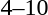<table style="text-align:center">
<tr>
<th width=200></th>
<th width=100></th>
<th width=200></th>
</tr>
<tr>
<td align=right></td>
<td>4–10</td>
<td align=left><strong></strong></td>
</tr>
</table>
